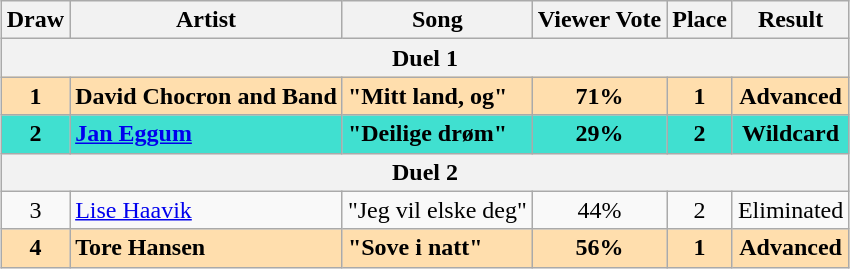<table class="sortable wikitable" style="margin: 1em auto 1em auto; text-align:center">
<tr>
<th>Draw</th>
<th>Artist</th>
<th>Song</th>
<th>Viewer Vote</th>
<th>Place</th>
<th>Result</th>
</tr>
<tr>
<th colspan="6">Duel 1</th>
</tr>
<tr style="font-weight:bold; background:navajowhite;">
<td>1</td>
<td align="left">David Chocron and Band</td>
<td align="left">"Mitt land, og"</td>
<td>71%</td>
<td>1</td>
<td>Advanced</td>
</tr>
<tr style="font-weight:bold; background:turquoise;">
<td>2</td>
<td align="left"><a href='#'>Jan Eggum</a></td>
<td align="left">"Deilige drøm"</td>
<td>29%</td>
<td>2</td>
<td>Wildcard</td>
</tr>
<tr>
<th colspan="6">Duel 2</th>
</tr>
<tr>
<td>3</td>
<td align="left"><a href='#'>Lise Haavik</a></td>
<td align="left">"Jeg vil elske deg"</td>
<td>44%</td>
<td>2</td>
<td>Eliminated</td>
</tr>
<tr style="font-weight:bold; background:navajowhite;">
<td>4</td>
<td align="left">Tore Hansen</td>
<td align="left">"Sove i natt"</td>
<td>56%</td>
<td>1</td>
<td>Advanced</td>
</tr>
</table>
